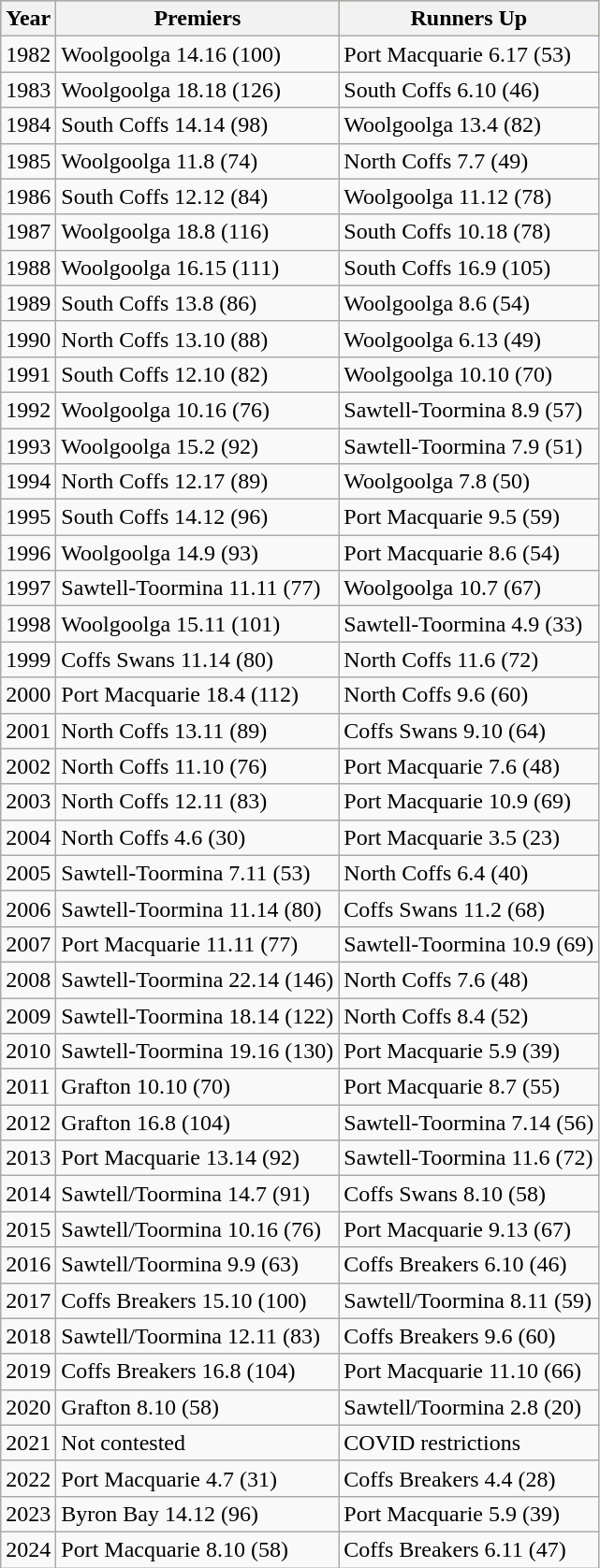<table class="wikitable">
<tr bgcolor=#bdb76b>
<th>Year</th>
<th>Premiers</th>
<th>Runners Up</th>
</tr>
<tr>
<td>1982</td>
<td>Woolgoolga 14.16 (100)</td>
<td>Port Macquarie 6.17 (53)</td>
</tr>
<tr>
<td>1983</td>
<td>Woolgoolga 18.18 (126)</td>
<td>South Coffs 6.10 (46)</td>
</tr>
<tr>
<td>1984</td>
<td>South Coffs 14.14 (98)</td>
<td>Woolgoolga 13.4 (82)</td>
</tr>
<tr>
<td>1985</td>
<td>Woolgoolga 11.8 (74)</td>
<td>North Coffs 7.7 (49)</td>
</tr>
<tr>
<td>1986</td>
<td>South Coffs 12.12 (84)</td>
<td>Woolgoolga 11.12 (78)</td>
</tr>
<tr>
<td>1987</td>
<td>Woolgoolga 18.8 (116)</td>
<td>South Coffs 10.18 (78)</td>
</tr>
<tr>
<td>1988</td>
<td>Woolgoolga 16.15 (111)</td>
<td>South Coffs 16.9 (105)</td>
</tr>
<tr>
<td>1989</td>
<td>South Coffs 13.8 (86)</td>
<td>Woolgoolga 8.6 (54)</td>
</tr>
<tr>
<td>1990</td>
<td>North Coffs 13.10 (88)</td>
<td>Woolgoolga 6.13 (49)</td>
</tr>
<tr>
<td>1991</td>
<td>South Coffs 12.10 (82)</td>
<td>Woolgoolga 10.10 (70)</td>
</tr>
<tr>
<td>1992</td>
<td>Woolgoolga 10.16 (76)</td>
<td>Sawtell-Toormina 8.9 (57)</td>
</tr>
<tr>
<td>1993</td>
<td>Woolgoolga 15.2 (92)</td>
<td>Sawtell-Toormina 7.9 (51)</td>
</tr>
<tr>
<td>1994</td>
<td>North Coffs 12.17 (89)</td>
<td>Woolgoolga 7.8 (50)</td>
</tr>
<tr>
<td>1995</td>
<td>South Coffs 14.12 (96)</td>
<td>Port Macquarie 9.5 (59)</td>
</tr>
<tr>
<td>1996</td>
<td>Woolgoolga 14.9 (93)</td>
<td>Port Macquarie 8.6 (54)</td>
</tr>
<tr>
<td>1997</td>
<td>Sawtell-Toormina 11.11 (77)</td>
<td>Woolgoolga 10.7 (67)</td>
</tr>
<tr>
<td>1998</td>
<td>Woolgoolga 15.11 (101)</td>
<td>Sawtell-Toormina 4.9 (33)</td>
</tr>
<tr>
<td>1999</td>
<td>Coffs Swans 11.14 (80)</td>
<td>North Coffs 11.6 (72)</td>
</tr>
<tr>
<td>2000</td>
<td>Port Macquarie 18.4 (112)</td>
<td>North Coffs 9.6 (60)</td>
</tr>
<tr>
<td>2001</td>
<td>North Coffs 13.11 (89)</td>
<td>Coffs Swans 9.10 (64)</td>
</tr>
<tr>
<td>2002</td>
<td>North Coffs 11.10 (76)</td>
<td>Port Macquarie 7.6 (48)</td>
</tr>
<tr>
<td>2003</td>
<td>North Coffs 12.11 (83)</td>
<td>Port Macquarie 10.9 (69)</td>
</tr>
<tr>
<td>2004</td>
<td>North Coffs 4.6 (30)</td>
<td>Port Macquarie 3.5 (23)</td>
</tr>
<tr>
<td>2005</td>
<td>Sawtell-Toormina 7.11 (53)</td>
<td>North Coffs 6.4 (40)</td>
</tr>
<tr>
<td>2006</td>
<td>Sawtell-Toormina 11.14 (80)</td>
<td>Coffs Swans 11.2 (68)</td>
</tr>
<tr>
<td>2007</td>
<td>Port Macquarie 11.11 (77)</td>
<td>Sawtell-Toormina 10.9 (69)</td>
</tr>
<tr>
<td>2008</td>
<td>Sawtell-Toormina 22.14 (146)</td>
<td>North Coffs 7.6 (48)</td>
</tr>
<tr>
<td>2009</td>
<td>Sawtell-Toormina 18.14 (122)</td>
<td>North Coffs 8.4 (52)</td>
</tr>
<tr>
<td>2010</td>
<td>Sawtell-Toormina 19.16 (130)</td>
<td>Port Macquarie 5.9 (39)</td>
</tr>
<tr>
<td>2011</td>
<td>Grafton 10.10 (70)</td>
<td>Port Macquarie 8.7 (55)</td>
</tr>
<tr>
<td>2012</td>
<td>Grafton 16.8 (104)</td>
<td>Sawtell-Toormina 7.14 (56)</td>
</tr>
<tr>
<td>2013</td>
<td>Port Macquarie 13.14 (92)</td>
<td>Sawtell-Toormina 11.6 (72)</td>
</tr>
<tr>
<td>2014</td>
<td>Sawtell/Toormina 14.7 (91)</td>
<td>Coffs Swans 8.10 (58)</td>
</tr>
<tr>
<td>2015</td>
<td>Sawtell/Toormina 10.16 (76)</td>
<td>Port Macquarie 9.13 (67)</td>
</tr>
<tr>
<td>2016</td>
<td>Sawtell/Toormina 9.9 (63)</td>
<td>Coffs Breakers 6.10 (46)</td>
</tr>
<tr>
<td>2017</td>
<td>Coffs Breakers 15.10 (100)</td>
<td>Sawtell/Toormina 8.11 (59)</td>
</tr>
<tr>
<td>2018</td>
<td>Sawtell/Toormina 12.11 (83)</td>
<td>Coffs Breakers 9.6 (60)</td>
</tr>
<tr>
<td>2019</td>
<td>Coffs Breakers 16.8 (104)</td>
<td>Port Macquarie 11.10 (66)</td>
</tr>
<tr>
<td>2020</td>
<td>Grafton 8.10 (58)</td>
<td>Sawtell/Toormina 2.8 (20)</td>
</tr>
<tr>
<td>2021</td>
<td>Not contested</td>
<td>COVID restrictions</td>
</tr>
<tr>
<td>2022</td>
<td>Port Macquarie 4.7 (31)</td>
<td>Coffs Breakers 4.4 (28)</td>
</tr>
<tr>
<td>2023</td>
<td>Byron Bay 14.12 (96)</td>
<td>Port Macquarie 5.9 (39)</td>
</tr>
<tr>
<td>2024</td>
<td>Port Macquarie 8.10 (58)</td>
<td>Coffs Breakers 6.11 (47)</td>
</tr>
</table>
